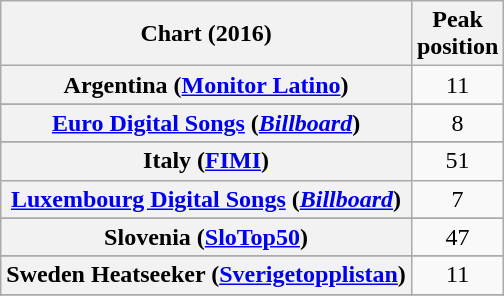<table class="wikitable sortable plainrowheaders" style="text-align:center">
<tr>
<th scope="col">Chart (2016)</th>
<th scope="col">Peak<br> position</th>
</tr>
<tr>
<th scope="row">Argentina (<a href='#'>Monitor Latino</a>)</th>
<td>11</td>
</tr>
<tr>
</tr>
<tr>
</tr>
<tr>
</tr>
<tr>
</tr>
<tr>
</tr>
<tr>
</tr>
<tr>
</tr>
<tr>
</tr>
<tr>
</tr>
<tr>
</tr>
<tr>
</tr>
<tr>
<th scope="row"><a href='#'>Euro Digital Songs</a> (<em><a href='#'>Billboard</a></em>)</th>
<td>8</td>
</tr>
<tr>
</tr>
<tr>
</tr>
<tr>
</tr>
<tr>
</tr>
<tr>
</tr>
<tr>
</tr>
<tr>
<th scope="row">Italy (<a href='#'>FIMI</a>)</th>
<td>51</td>
</tr>
<tr>
<th scope="row"><a href='#'>Luxembourg Digital Songs</a> (<em><a href='#'>Billboard</a></em>)</th>
<td>7</td>
</tr>
<tr>
</tr>
<tr>
</tr>
<tr>
</tr>
<tr>
</tr>
<tr>
</tr>
<tr>
</tr>
<tr>
</tr>
<tr>
<th scope="row">Slovenia (<a href='#'>SloTop50</a>)</th>
<td>47</td>
</tr>
<tr>
</tr>
<tr>
<th scope="row">Sweden Heatseeker (<a href='#'>Sverigetopplistan</a>)</th>
<td>11</td>
</tr>
<tr>
</tr>
<tr>
</tr>
<tr>
</tr>
<tr>
</tr>
<tr>
</tr>
<tr>
</tr>
<tr>
</tr>
</table>
